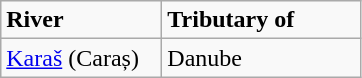<table class="wikitable">
<tr>
<td width="100pt"><strong>River</strong></td>
<td width="125pt"><strong>Tributary of</strong></td>
</tr>
<tr>
<td><a href='#'>Karaš</a> (Caraș)</td>
<td>Danube</td>
</tr>
</table>
